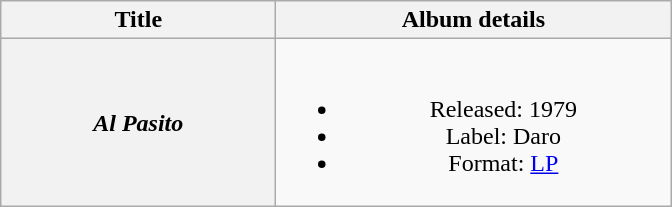<table class="wikitable plainrowheaders" style="text-align:center;">
<tr>
<th scope="col" style="width:11em;">Title</th>
<th scope="col" style="width:16em;">Album details</th>
</tr>
<tr>
<th scope="row"><em>Al Pasito</em></th>
<td><br><ul><li>Released: 1979</li><li>Label: Daro</li><li>Format: <a href='#'>LP</a></li></ul></td>
</tr>
</table>
